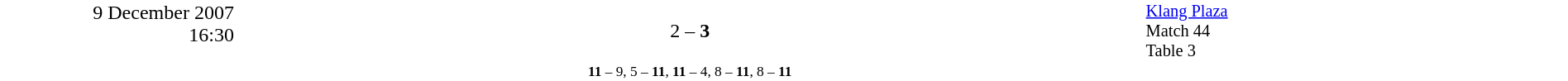<table style="width:100%; background:#ffffff;" cellspacing="0">
<tr>
<td rowspan="2" width="15%" style="text-align:right; vertical-align:top;">9 December 2007<br>16:30<br></td>
<td width="25%" style="text-align:right"></td>
<td width="8%" style="text-align:center">2 – <strong>3</strong></td>
<td width="25%"><strong></strong></td>
<td width="27%" style="font-size:85%; vertical-align:top;"><a href='#'>Klang Plaza</a><br>Match 44<br>Table 3</td>
</tr>
<tr width="58%" style="font-size:85%;vertical-align:top;"|>
<td colspan="3" style="font-size:85%; text-align:center; vertical-align:top;"><strong>11</strong> – 9, 5 – <strong>11</strong>, <strong>11</strong> – 4, 8 – <strong>11</strong>, 8 – <strong>11</strong></td>
</tr>
</table>
